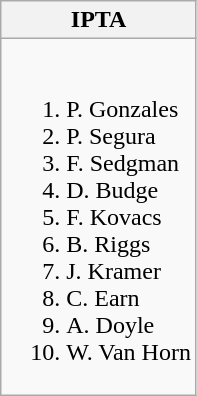<table class="wikitable">
<tr>
<th>IPTA</th>
</tr>
<tr style="vertical-align: top;">
<td style="white-space: nowrap;"><br><ol><li> P. Gonzales</li><li> P. Segura</li><li> F. Sedgman</li><li> D. Budge</li><li> F. Kovacs</li><li> B. Riggs</li><li> J. Kramer</li><li> C. Earn</li><li> A. Doyle</li><li> W. Van Horn</li></ol></td>
</tr>
</table>
